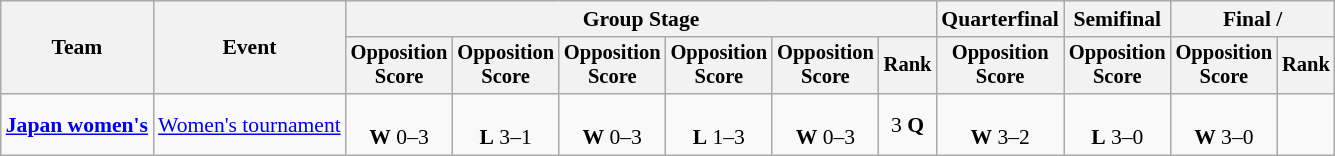<table class=wikitable style=font-size:90%;text-align:center>
<tr>
<th rowspan=2>Team</th>
<th rowspan=2>Event</th>
<th colspan=6>Group Stage</th>
<th>Quarterfinal</th>
<th>Semifinal</th>
<th colspan=2>Final / </th>
</tr>
<tr style=font-size:95%>
<th>Opposition<br>Score</th>
<th>Opposition<br>Score</th>
<th>Opposition<br>Score</th>
<th>Opposition<br>Score</th>
<th>Opposition<br>Score</th>
<th>Rank</th>
<th>Opposition<br>Score</th>
<th>Opposition<br>Score</th>
<th>Opposition<br>Score</th>
<th>Rank</th>
</tr>
<tr>
<td align=left><strong><a href='#'>Japan women's</a></strong></td>
<td align=left><a href='#'>Women's tournament</a></td>
<td><br><strong>W</strong> 0–3</td>
<td><br><strong>L</strong> 3–1</td>
<td><br><strong>W</strong> 0–3</td>
<td><br><strong>L</strong> 1–3</td>
<td><br><strong>W</strong> 0–3</td>
<td>3 <strong>Q</strong></td>
<td><br><strong>W</strong> 3–2</td>
<td><br><strong>L</strong> 3–0</td>
<td><br><strong>W</strong> 3–0</td>
<td></td>
</tr>
</table>
